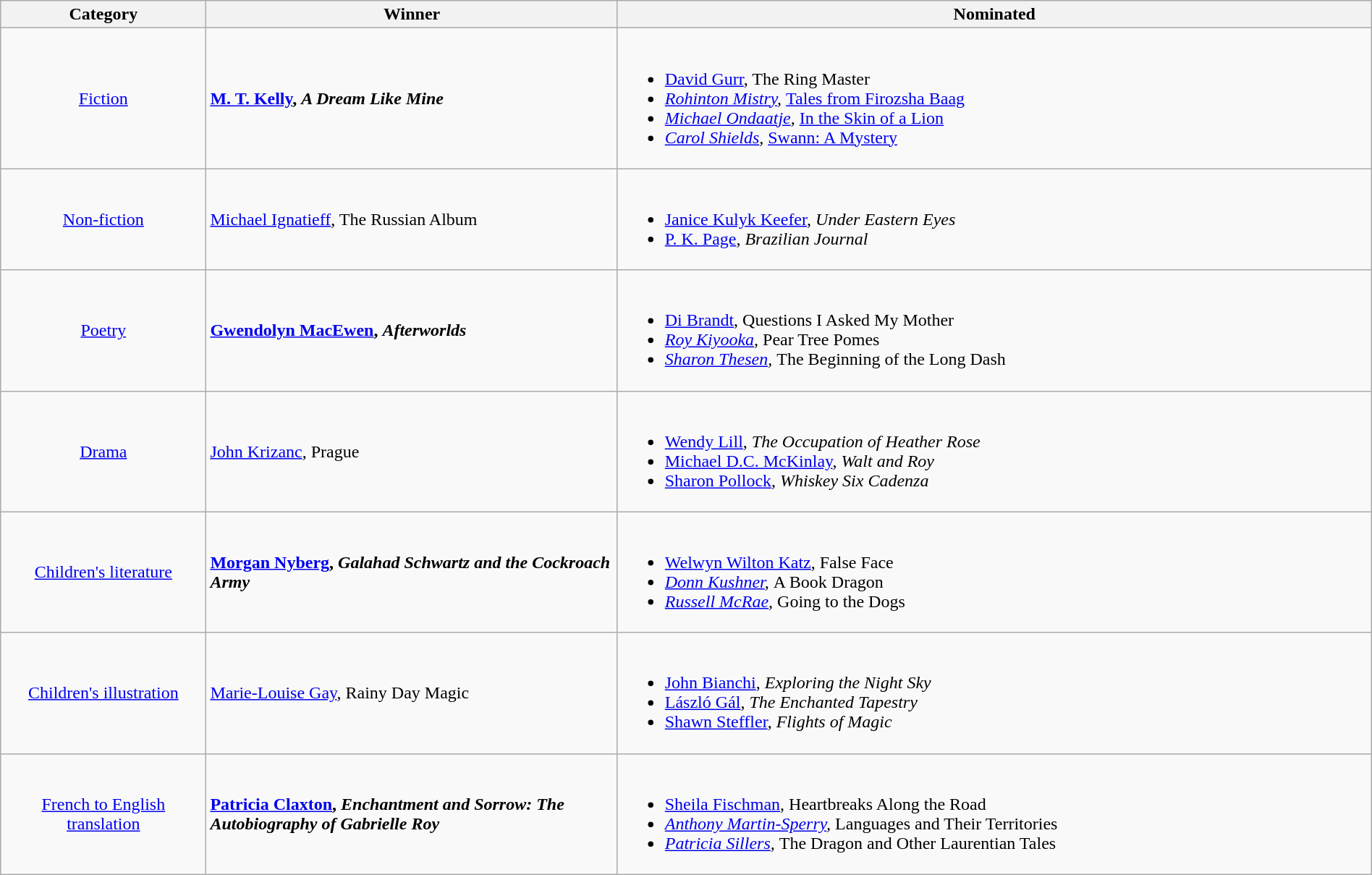<table class="wikitable" width="100%">
<tr>
<th width=15%>Category</th>
<th width=30%>Winner</th>
<th width=55%>Nominated</th>
</tr>
<tr>
<td align="center"><a href='#'>Fiction</a></td>
<td> <strong><a href='#'>M. T. Kelly</a>, <em>A Dream Like Mine<strong><em></td>
<td><br><ul><li><a href='#'>David Gurr</a>, </em>The Ring Master<em></li><li><a href='#'>Rohinton Mistry</a>, </em><a href='#'>Tales from Firozsha Baag</a><em></li><li><a href='#'>Michael Ondaatje</a>, </em><a href='#'>In the Skin of a Lion</a><em></li><li><a href='#'>Carol Shields</a>, </em><a href='#'>Swann: A Mystery</a><em></li></ul></td>
</tr>
<tr>
<td align="center"><a href='#'>Non-fiction</a></td>
<td> </strong><a href='#'>Michael Ignatieff</a>, </em>The Russian Album</em></strong></td>
<td><br><ul><li><a href='#'>Janice Kulyk Keefer</a>, <em>Under Eastern Eyes</em></li><li><a href='#'>P. K. Page</a>, <em>Brazilian Journal</em></li></ul></td>
</tr>
<tr>
<td align="center"><a href='#'>Poetry</a></td>
<td> <strong><a href='#'>Gwendolyn MacEwen</a>, <em>Afterworlds<strong><em></td>
<td><br><ul><li><a href='#'>Di Brandt</a>, </em>Questions I Asked My Mother<em></li><li><a href='#'>Roy Kiyooka</a>, </em>Pear Tree Pomes<em></li><li><a href='#'>Sharon Thesen</a>, </em>The Beginning of the Long Dash<em></li></ul></td>
</tr>
<tr>
<td align="center"><a href='#'>Drama</a></td>
<td> </strong><a href='#'>John Krizanc</a>, </em>Prague</em></strong></td>
<td><br><ul><li><a href='#'>Wendy Lill</a>, <em>The Occupation of Heather Rose</em></li><li><a href='#'>Michael D.C. McKinlay</a>, <em>Walt and Roy</em></li><li><a href='#'>Sharon Pollock</a>, <em>Whiskey Six Cadenza</em></li></ul></td>
</tr>
<tr>
<td align="center"><a href='#'>Children's literature</a></td>
<td> <strong><a href='#'>Morgan Nyberg</a>, <em>Galahad Schwartz and the Cockroach Army<strong><em></td>
<td><br><ul><li><a href='#'>Welwyn Wilton Katz</a>, </em>False Face<em></li><li><a href='#'>Donn Kushner</a>, </em>A Book Dragon<em></li><li><a href='#'>Russell McRae</a>, </em>Going to the Dogs<em></li></ul></td>
</tr>
<tr>
<td align="center"><a href='#'>Children's illustration</a></td>
<td> </strong><a href='#'>Marie-Louise Gay</a>, </em>Rainy Day Magic</em></strong></td>
<td><br><ul><li><a href='#'>John Bianchi</a>, <em>Exploring the Night Sky</em></li><li><a href='#'>László Gál</a>, <em>The Enchanted Tapestry</em></li><li><a href='#'>Shawn Steffler</a>, <em>Flights of Magic</em></li></ul></td>
</tr>
<tr>
<td align="center"><a href='#'>French to English translation</a></td>
<td> <strong><a href='#'>Patricia Claxton</a>, <em>Enchantment and Sorrow: The Autobiography of Gabrielle Roy<strong><em></td>
<td><br><ul><li><a href='#'>Sheila Fischman</a>, </em>Heartbreaks Along the Road<em></li><li><a href='#'>Anthony Martin-Sperry</a>, </em>Languages and Their Territories<em></li><li><a href='#'>Patricia Sillers</a>, </em>The Dragon and Other Laurentian Tales<em></li></ul></td>
</tr>
</table>
